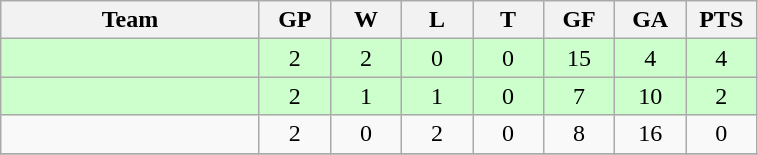<table class="wikitable" style="text-align:center;">
<tr>
<th width=165>Team</th>
<th width=40>GP</th>
<th width=40>W</th>
<th width=40>L</th>
<th width=40>T</th>
<th width=40>GF</th>
<th width=40>GA</th>
<th width=40>PTS</th>
</tr>
<tr style="background:#ccffcc">
<td style="text-align:left;"></td>
<td>2</td>
<td>2</td>
<td>0</td>
<td>0</td>
<td>15</td>
<td>4</td>
<td>4</td>
</tr>
<tr style="background:#ccffcc">
<td style="text-align:left;"></td>
<td>2</td>
<td>1</td>
<td>1</td>
<td>0</td>
<td>7</td>
<td>10</td>
<td>2</td>
</tr>
<tr>
<td style="text-align:left;"></td>
<td>2</td>
<td>0</td>
<td>2</td>
<td>0</td>
<td>8</td>
<td>16</td>
<td>0</td>
</tr>
<tr>
</tr>
</table>
